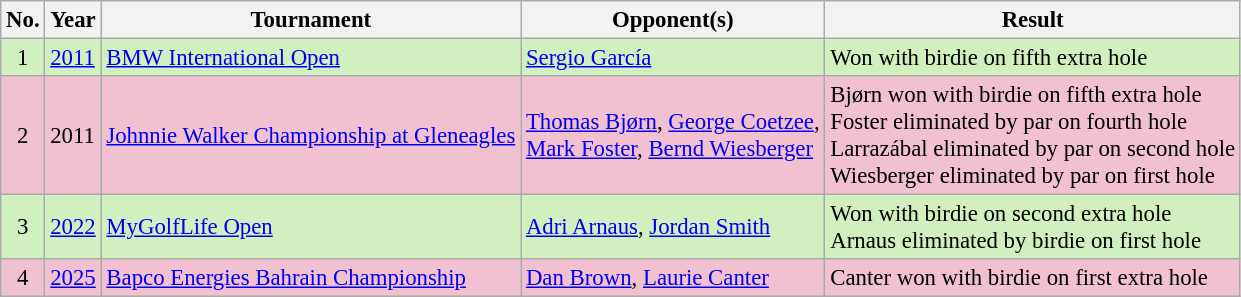<table class="wikitable" style="font-size:95%;">
<tr>
<th>No.</th>
<th>Year</th>
<th>Tournament</th>
<th>Opponent(s)</th>
<th>Result</th>
</tr>
<tr style="background:#D0F0C0;">
<td align=center>1</td>
<td><a href='#'>2011</a></td>
<td><a href='#'>BMW International Open</a></td>
<td> <a href='#'>Sergio García</a></td>
<td>Won with birdie on fifth extra hole</td>
</tr>
<tr style="background:#F2C1D1;">
<td align=center>2</td>
<td>2011</td>
<td><a href='#'>Johnnie Walker Championship at Gleneagles</a></td>
<td> <a href='#'>Thomas Bjørn</a>,  <a href='#'>George Coetzee</a>,<br> <a href='#'>Mark Foster</a>,  <a href='#'>Bernd Wiesberger</a></td>
<td>Bjørn won with birdie on fifth extra hole<br>Foster eliminated by par on fourth hole<br>Larrazábal eliminated by par on second hole<br>Wiesberger eliminated by par on first hole</td>
</tr>
<tr style="background:#D0F0C0;">
<td align=center>3</td>
<td><a href='#'>2022</a></td>
<td><a href='#'>MyGolfLife Open</a></td>
<td> <a href='#'>Adri Arnaus</a>,  <a href='#'>Jordan Smith</a></td>
<td>Won with birdie on second extra hole<br>Arnaus eliminated by birdie on first hole</td>
</tr>
<tr style="background:#F2C1D1;">
<td align=center>4</td>
<td><a href='#'>2025</a></td>
<td><a href='#'>Bapco Energies Bahrain Championship</a></td>
<td> <a href='#'>Dan Brown</a>,  <a href='#'>Laurie Canter</a></td>
<td>Canter won with birdie on first extra hole</td>
</tr>
</table>
